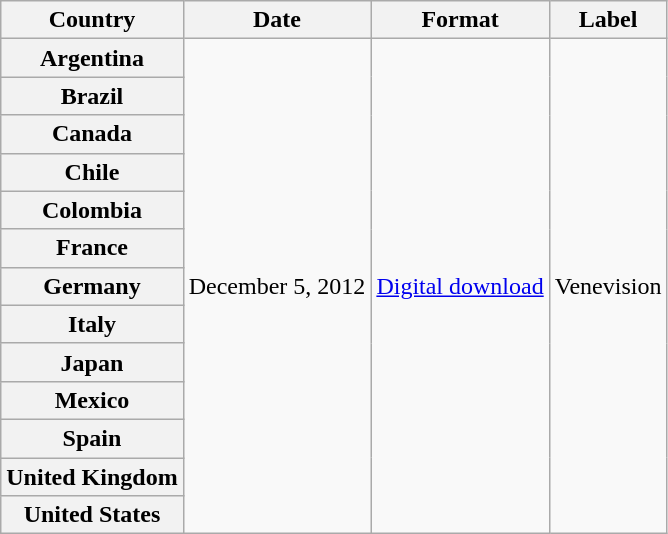<table class="wikitable plainrowheaders">
<tr>
<th scope="col">Country</th>
<th scope="col">Date</th>
<th scope="col">Format</th>
<th scope="col">Label</th>
</tr>
<tr>
<th scope="row">Argentina</th>
<td rowspan="13">December 5, 2012</td>
<td rowspan="13"><a href='#'>Digital download</a></td>
<td rowspan="13">Venevision</td>
</tr>
<tr>
<th scope="row">Brazil</th>
</tr>
<tr>
<th scope="row">Canada</th>
</tr>
<tr>
<th scope="row">Chile</th>
</tr>
<tr>
<th scope="row">Colombia</th>
</tr>
<tr>
<th scope="row">France</th>
</tr>
<tr>
<th scope="row">Germany</th>
</tr>
<tr>
<th scope="row">Italy</th>
</tr>
<tr>
<th scope="row">Japan</th>
</tr>
<tr>
<th scope="row">Mexico</th>
</tr>
<tr>
<th scope="row">Spain</th>
</tr>
<tr>
<th scope="row">United Kingdom</th>
</tr>
<tr>
<th scope="row">United States</th>
</tr>
</table>
